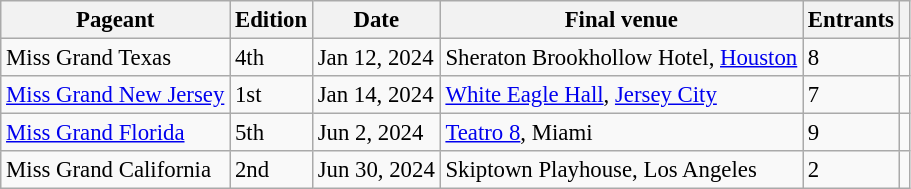<table class="wikitable defaultcenter col3left col4left" style="font-size:95%;">
<tr>
<th>Pageant</th>
<th>Edition</th>
<th>Date</th>
<th>Final venue</th>
<th>Entrants</th>
<th></th>
</tr>
<tr>
<td>Miss Grand Texas</td>
<td>4th</td>
<td>Jan 12, 2024</td>
<td>Sheraton Brookhollow Hotel, <a href='#'>Houston</a></td>
<td>8</td>
<td></td>
</tr>
<tr>
<td><a href='#'>Miss Grand New Jersey</a></td>
<td>1st</td>
<td>Jan 14, 2024</td>
<td><a href='#'>White Eagle Hall</a>, <a href='#'>Jersey City</a></td>
<td>7</td>
<td></td>
</tr>
<tr>
<td><a href='#'>Miss Grand Florida</a></td>
<td>5th</td>
<td>Jun 2, 2024</td>
<td><a href='#'>Teatro 8</a>, Miami</td>
<td>9</td>
<td></td>
</tr>
<tr>
<td>Miss Grand California</td>
<td>2nd</td>
<td>Jun 30, 2024</td>
<td>Skiptown Playhouse, Los Angeles</td>
<td>2</td>
<td></td>
</tr>
</table>
